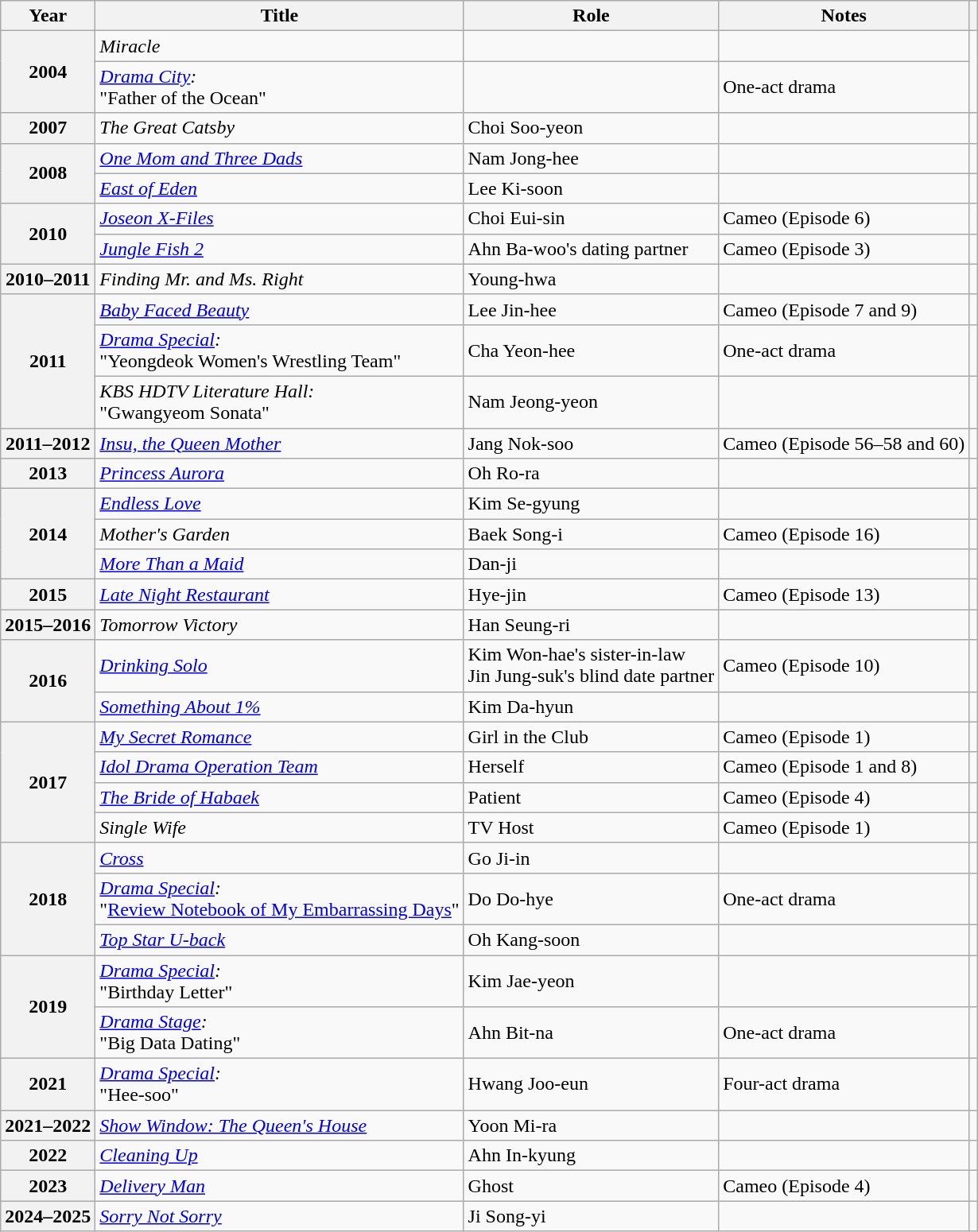<table class="wikitable plainrowheaders sortable">
<tr>
<th scope="col">Year</th>
<th scope="col">Title</th>
<th scope="col">Role</th>
<th scope="col">Notes</th>
<th scope="col" class="unsortable"></th>
</tr>
<tr>
<th scope="row" rowspan="2">2004</th>
<td><em>Miracle</em></td>
<td></td>
<td></td>
<td rowspan="2" style="text-align:center"></td>
</tr>
<tr>
<td><em><a href='#'>Drama City</a>:</em><br>"Father of the Ocean"</td>
<td></td>
<td>One-act drama</td>
</tr>
<tr>
<th scope="row">2007</th>
<td><em>The Great Catsby</em></td>
<td>Choi Soo-yeon</td>
<td></td>
<td style="text-align:center"></td>
</tr>
<tr>
<th scope="row" rowspan="2">2008</th>
<td><em><a href='#'>One Mom and Three Dads</a></em></td>
<td>Nam Jong-hee</td>
<td></td>
<td style="text-align:center"></td>
</tr>
<tr>
<td><em><a href='#'>East of Eden</a></em></td>
<td>Lee Ki-soon</td>
<td></td>
<td style="text-align:center"></td>
</tr>
<tr>
<th scope="row" rowspan="2">2010</th>
<td><em><a href='#'>Joseon X-Files</a></em></td>
<td>Choi Eui-sin</td>
<td>Cameo (Episode 6)</td>
<td style="text-align:center"></td>
</tr>
<tr>
<td><em><a href='#'>Jungle Fish 2</a></em></td>
<td>Ahn Ba-woo's dating partner</td>
<td>Cameo (Episode 3)</td>
<td style="text-align:center"></td>
</tr>
<tr>
<th scope="row">2010–2011</th>
<td><em>Finding Mr. and Ms. Right</em></td>
<td>Young-hwa</td>
<td></td>
<td style="text-align:center"></td>
</tr>
<tr>
<th scope="row" rowspan="3">2011</th>
<td><em><a href='#'>Baby Faced Beauty</a></em></td>
<td>Lee Jin-hee</td>
<td>Cameo (Episode 7 and 9)</td>
<td style="text-align:center"></td>
</tr>
<tr>
<td><em><a href='#'>Drama Special</a>:</em><br>"Yeongdeok Women's Wrestling Team"</td>
<td>Cha Yeon-hee</td>
<td>One-act drama</td>
<td style="text-align:center"></td>
</tr>
<tr>
<td><em>KBS HDTV Literature Hall:</em><br>"Gwangyeom Sonata"</td>
<td>Nam Jeong-yeon</td>
<td></td>
<td style="text-align:center"></td>
</tr>
<tr>
<th scope="row">2011–2012</th>
<td><em><a href='#'>Insu, the Queen Mother</a></em></td>
<td>Jang Nok-soo</td>
<td>Cameo (Episode 56–58 and 60)</td>
<td style="text-align:center"></td>
</tr>
<tr>
<th scope="row">2013</th>
<td><em><a href='#'>Princess Aurora</a></em></td>
<td>Oh Ro-ra</td>
<td></td>
<td style="text-align:center"></td>
</tr>
<tr>
<th scope="row" rowspan="3">2014</th>
<td><em><a href='#'>Endless Love</a></em></td>
<td>Kim Se-gyung</td>
<td></td>
<td style="text-align:center"></td>
</tr>
<tr>
<td><em>Mother's Garden</em></td>
<td>Baek Song-i</td>
<td>Cameo (Episode 16)</td>
<td style="text-align:center"></td>
</tr>
<tr>
<td><em><a href='#'>More Than a Maid</a></em></td>
<td>Dan-ji</td>
<td></td>
<td style="text-align:center"></td>
</tr>
<tr>
<th scope="row">2015</th>
<td><em><a href='#'>Late Night Restaurant</a></em></td>
<td>Hye-jin</td>
<td>Cameo (Episode 13)</td>
<td style="text-align:center"></td>
</tr>
<tr>
<th scope="row">2015–2016</th>
<td><em>Tomorrow Victory</em></td>
<td>Han Seung-ri</td>
<td></td>
<td style="text-align:center"></td>
</tr>
<tr>
<th scope="row" rowspan="2">2016</th>
<td><em><a href='#'>Drinking Solo</a></em></td>
<td>Kim Won-hae's sister-in-law<br>Jin Jung-suk's blind date partner</td>
<td>Cameo (Episode 10)</td>
<td style="text-align:center"></td>
</tr>
<tr>
<td><em><a href='#'>Something About 1%</a></em></td>
<td>Kim Da-hyun</td>
<td></td>
<td style="text-align:center"></td>
</tr>
<tr>
<th scope="row" rowspan="4">2017</th>
<td><em><a href='#'>My Secret Romance</a></em></td>
<td>Girl in the Club</td>
<td>Cameo (Episode 1)</td>
<td style="text-align:center"></td>
</tr>
<tr>
<td><em><a href='#'>Idol Drama Operation Team</a></em></td>
<td>Herself</td>
<td>Cameo (Episode 1 and 8)</td>
<td style="text-align:center"></td>
</tr>
<tr>
<td><em><a href='#'>The Bride of Habaek</a></em></td>
<td>Patient</td>
<td>Cameo (Episode 4)</td>
<td style="text-align:center"></td>
</tr>
<tr>
<td><em>Single Wife</em></td>
<td>TV Host</td>
<td>Cameo (Episode 1)</td>
<td style="text-align:center"></td>
</tr>
<tr>
<th scope="row" rowspan="3">2018</th>
<td><em><a href='#'>Cross</a></em></td>
<td>Go Ji-in</td>
<td></td>
<td style="text-align:center"></td>
</tr>
<tr>
<td><em><a href='#'>Drama Special</a>:</em><br>"<a href='#'>Review Notebook of My Embarrassing Days</a>"</td>
<td>Do Do-hye</td>
<td>One-act drama</td>
<td style="text-align:center"></td>
</tr>
<tr>
<td><em><a href='#'>Top Star U-back</a></em></td>
<td>Oh Kang-soon</td>
<td></td>
<td style="text-align:center"></td>
</tr>
<tr>
<th scope="row" rowspan="2">2019</th>
<td><em><a href='#'>Drama Special</a>:</em><br>"Birthday Letter"</td>
<td>Kim Jae-yeon</td>
<td></td>
<td style="text-align:center"></td>
</tr>
<tr>
<td><em><a href='#'>Drama Stage</a>:</em><br>"Big Data Dating"</td>
<td>Ahn Bit-na</td>
<td>One-act drama</td>
<td style="text-align:center"></td>
</tr>
<tr>
<th scope="row">2021</th>
<td><em><a href='#'>Drama Special</a>:</em><br>"Hee-soo"</td>
<td>Hwang Joo-eun</td>
<td>Four-act drama</td>
<td style="text-align:center"></td>
</tr>
<tr>
<th scope="row">2021–2022</th>
<td><em><a href='#'>Show Window: The Queen's House</a></em></td>
<td>Yoon Mi-ra</td>
<td></td>
<td style="text-align:center"></td>
</tr>
<tr>
<th scope="row">2022</th>
<td><em><a href='#'>Cleaning Up</a></em></td>
<td>Ahn In-kyung</td>
<td></td>
<td style="text-align:center"></td>
</tr>
<tr>
<th scope="row">2023</th>
<td><em><a href='#'>Delivery Man</a></em></td>
<td>Ghost</td>
<td>Cameo (Episode 4)</td>
<td style="text-align:center"></td>
</tr>
<tr>
<th scope="row">2024–2025</th>
<td><em><a href='#'>Sorry Not Sorry</a></em></td>
<td>Ji Song-yi</td>
<td></td>
<td style="text-align:center"></td>
</tr>
</table>
